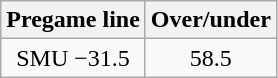<table class="wikitable" style="margin-right: auto; margin-right: auto; border: none;">
<tr align="center">
<th style=>Pregame line</th>
<th style=>Over/under</th>
</tr>
<tr align="center">
<td>SMU −31.5</td>
<td>58.5</td>
</tr>
</table>
